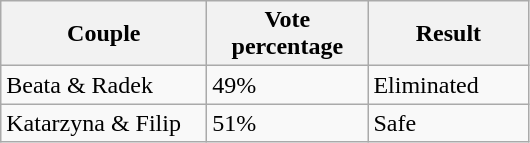<table class="wikitable">
<tr>
<th style="width:130px;">Couple</th>
<th style="width:100px;">Vote percentage</th>
<th style="width:100px;">Result</th>
</tr>
<tr>
<td>Beata & Radek</td>
<td>49%</td>
<td>Eliminated</td>
</tr>
<tr>
<td>Katarzyna & Filip</td>
<td>51%</td>
<td>Safe</td>
</tr>
</table>
